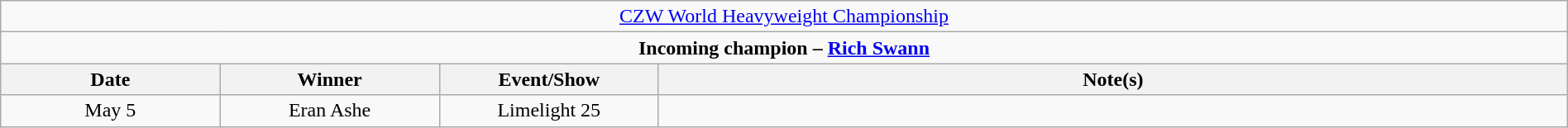<table class="wikitable" style="text-align:center; width:100%;">
<tr>
<td colspan="4" style="text-align: center;"><a href='#'>CZW World Heavyweight Championship</a></td>
</tr>
<tr>
<td colspan="4" style="text-align: center;"><strong>Incoming champion – <a href='#'>Rich Swann</a></strong></td>
</tr>
<tr>
<th width=14%>Date</th>
<th width=14%>Winner</th>
<th width=14%>Event/Show</th>
<th width=58%>Note(s)</th>
</tr>
<tr>
<td>May 5</td>
<td>Eran Ashe</td>
<td>Limelight 25</td>
<td></td>
</tr>
</table>
